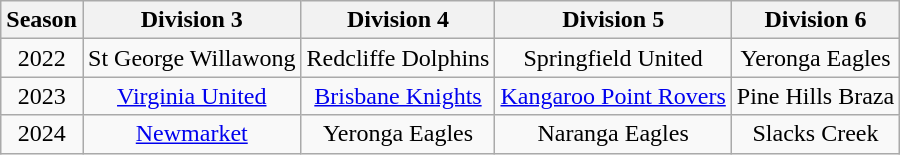<table class="wikitable" style="text-align: center">
<tr>
<th>Season</th>
<th>Division 3</th>
<th>Division 4</th>
<th>Division 5</th>
<th>Division 6</th>
</tr>
<tr>
<td>2022</td>
<td>St George Willawong</td>
<td>Redcliffe Dolphins</td>
<td>Springfield United</td>
<td>Yeronga Eagles</td>
</tr>
<tr>
<td>2023</td>
<td><a href='#'>Virginia United</a></td>
<td><a href='#'>Brisbane Knights</a></td>
<td><a href='#'>Kangaroo Point Rovers</a></td>
<td>Pine Hills Braza</td>
</tr>
<tr>
<td>2024</td>
<td><a href='#'>Newmarket</a></td>
<td>Yeronga Eagles</td>
<td>Naranga Eagles</td>
<td>Slacks Creek</td>
</tr>
</table>
